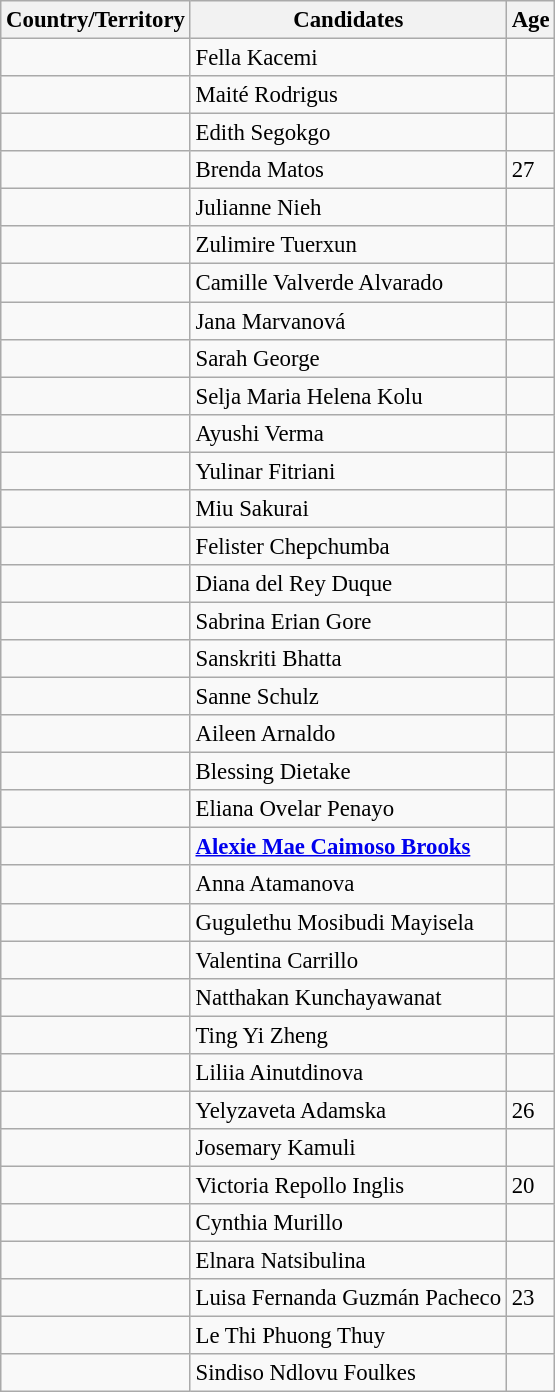<table class="wikitable sortable" style="font-size:95%;">
<tr>
<th>Country/Territory</th>
<th>Candidates</th>
<th>Age</th>
</tr>
<tr>
<td></td>
<td>Fella Kacemi</td>
<td></td>
</tr>
<tr>
<td></td>
<td>Maité Rodrigus</td>
<td></td>
</tr>
<tr>
<td></td>
<td>Edith Segokgo</td>
<td></td>
</tr>
<tr>
<td></td>
<td>Brenda Matos</td>
<td>27</td>
</tr>
<tr>
<td></td>
<td>Julianne Nieh</td>
<td></td>
</tr>
<tr>
<td></td>
<td>Zulimire Tuerxun</td>
<td></td>
</tr>
<tr>
<td></td>
<td>Camille Valverde Alvarado</td>
<td></td>
</tr>
<tr>
<td></td>
<td>Jana Marvanová</td>
<td></td>
</tr>
<tr>
<td></td>
<td>Sarah George</td>
<td></td>
</tr>
<tr>
<td></td>
<td>Selja Maria Helena Kolu</td>
<td></td>
</tr>
<tr>
<td></td>
<td>Ayushi Verma</td>
<td></td>
</tr>
<tr>
<td></td>
<td>Yulinar Fitriani</td>
<td></td>
</tr>
<tr>
<td></td>
<td>Miu Sakurai</td>
<td></td>
</tr>
<tr>
<td></td>
<td>Felister Chepchumba</td>
<td></td>
</tr>
<tr 24>
<td></td>
<td>Diana del Rey Duque</td>
<td></td>
</tr>
<tr>
<td></td>
<td>Sabrina Erian Gore</td>
<td></td>
</tr>
<tr>
<td></td>
<td>Sanskriti Bhatta</td>
<td></td>
</tr>
<tr>
<td></td>
<td>Sanne Schulz</td>
<td></td>
</tr>
<tr>
<td></td>
<td>Aileen Arnaldo</td>
<td></td>
</tr>
<tr>
<td></td>
<td>Blessing Dietake</td>
<td></td>
</tr>
<tr>
<td></td>
<td>Eliana Ovelar Penayo</td>
<td></td>
</tr>
<tr>
<td></td>
<td><strong><a href='#'>Alexie Mae Caimoso Brooks</a></strong></td>
<td></td>
</tr>
<tr>
<td></td>
<td>Anna Atamanova</td>
<td></td>
</tr>
<tr>
<td></td>
<td>Gugulethu Mosibudi Mayisela</td>
<td></td>
</tr>
<tr>
<td></td>
<td>Valentina Carrillo</td>
<td></td>
</tr>
<tr>
<td></td>
<td>Natthakan Kunchayawanat</td>
<td></td>
</tr>
<tr>
<td></td>
<td>Ting Yi Zheng</td>
<td></td>
</tr>
<tr>
<td></td>
<td>Liliia Ainutdinova</td>
<td></td>
</tr>
<tr>
<td></td>
<td>Yelyzaveta Adamska</td>
<td>26</td>
</tr>
<tr>
<td></td>
<td>Josemary Kamuli</td>
<td></td>
</tr>
<tr>
<td></td>
<td>Victoria Repollo Inglis</td>
<td>20</td>
</tr>
<tr>
<td></td>
<td>Cynthia Murillo</td>
<td></td>
</tr>
<tr>
<td></td>
<td>Elnara Natsibulina</td>
<td></td>
</tr>
<tr>
<td></td>
<td>Luisa Fernanda Guzmán Pacheco</td>
<td>23</td>
</tr>
<tr>
<td></td>
<td>Le Thi Phuong Thuy</td>
<td></td>
</tr>
<tr>
<td></td>
<td>Sindiso Ndlovu Foulkes</td>
<td></td>
</tr>
</table>
